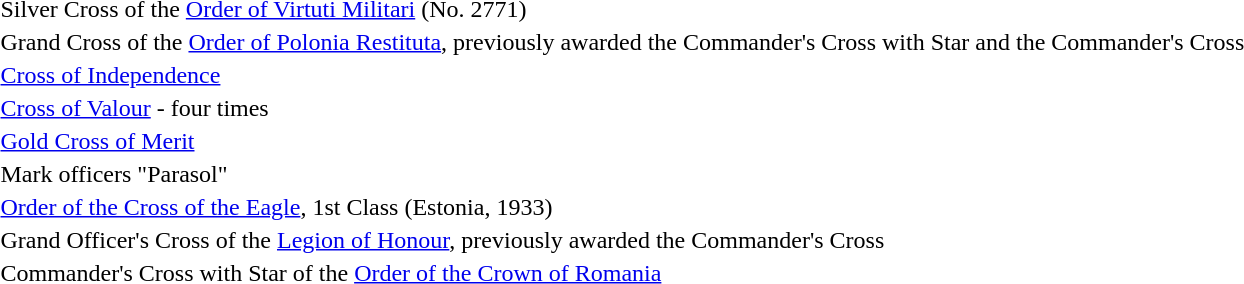<table class="wikitable;">
<tr>
<td align=center></td>
<td align=left>Silver Cross of the <a href='#'>Order of Virtuti Militari</a> (No. 2771)</td>
</tr>
<tr>
<td align=center></td>
<td align=left>Grand Cross of the <a href='#'>Order of Polonia Restituta</a>, previously awarded the Commander's Cross with Star and the Commander's Cross</td>
</tr>
<tr>
<td align=center></td>
<td align=left><a href='#'>Cross of Independence</a></td>
</tr>
<tr>
<td align=center></td>
<td align=left><a href='#'>Cross of Valour</a> - four times</td>
</tr>
<tr>
<td align=center></td>
<td align=left><a href='#'>Gold Cross of Merit</a></td>
</tr>
<tr>
<td align=center></td>
<td align=left>Mark officers "Parasol"</td>
</tr>
<tr>
<td align=center></td>
<td align=left><a href='#'>Order of the Cross of the Eagle</a>, 1st Class (Estonia, 1933)</td>
</tr>
<tr>
<td align=center></td>
<td align=left>Grand Officer's Cross of the <a href='#'>Legion of Honour</a>, previously awarded the Commander's Cross</td>
</tr>
<tr>
<td align=center></td>
<td align=left>Commander's Cross with Star of the <a href='#'>Order of the Crown of Romania</a></td>
</tr>
</table>
